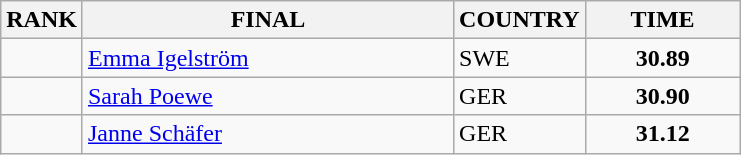<table class="wikitable">
<tr>
<th>RANK</th>
<th align="left" style="width: 15em">FINAL</th>
<th>COUNTRY</th>
<th style="width: 6em">TIME</th>
</tr>
<tr>
<td align="center"></td>
<td><a href='#'>Emma Igelström</a></td>
<td> SWE</td>
<td align="center"><strong>30.89</strong></td>
</tr>
<tr>
<td align="center"></td>
<td><a href='#'>Sarah Poewe</a></td>
<td> GER</td>
<td align="center"><strong>30.90</strong></td>
</tr>
<tr>
<td align="center"></td>
<td><a href='#'>Janne Schäfer</a></td>
<td> GER</td>
<td align="center"><strong>31.12</strong></td>
</tr>
</table>
